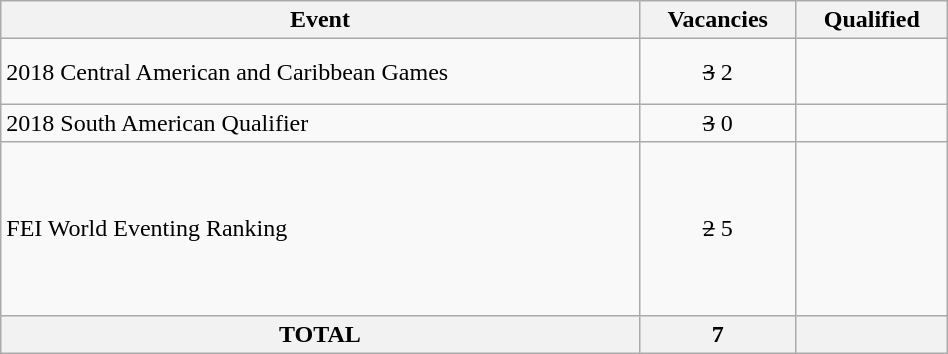<table class="wikitable" width=50%>
<tr>
<th scope="col">Event</th>
<th>Vacancies</th>
<th>Qualified</th>
</tr>
<tr>
<td>2018 Central American and Caribbean Games</td>
<td align="center"><s>3</s> 2</td>
<td><br><br><s></s></td>
</tr>
<tr>
<td>2018 South American Qualifier</td>
<td align="center"><s>3</s> 0</td>
<td><s><br></s></td>
</tr>
<tr>
<td>FEI World Eventing Ranking</td>
<td align="center"><s>2</s> 5</td>
<td><s><br></s><br><br><br><br><br></td>
</tr>
<tr>
<th>TOTAL</th>
<th>7</th>
<th></th>
</tr>
</table>
